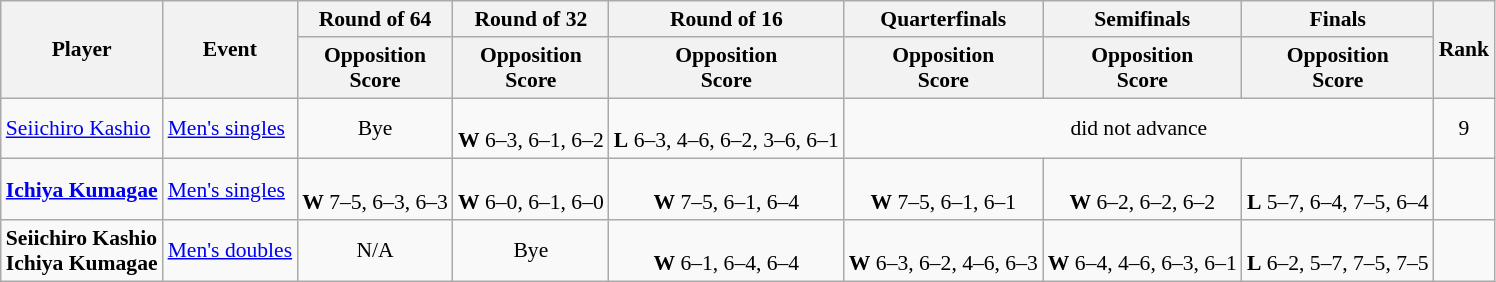<table class=wikitable style="font-size:90%">
<tr>
<th rowspan="2">Player</th>
<th rowspan="2">Event</th>
<th>Round of 64</th>
<th>Round of 32</th>
<th>Round of 16</th>
<th>Quarterfinals</th>
<th>Semifinals</th>
<th>Finals</th>
<th rowspan=2>Rank</th>
</tr>
<tr>
<th>Opposition<br>Score</th>
<th>Opposition<br>Score</th>
<th>Opposition<br>Score</th>
<th>Opposition<br>Score</th>
<th>Opposition<br>Score</th>
<th>Opposition<br>Score</th>
</tr>
<tr>
<td><a href='#'>Seiichiro Kashio</a></td>
<td><a href='#'>Men's singles</a></td>
<td align=center>Bye</td>
<td align=center> <br> <strong>W</strong> 6–3, 6–1, 6–2</td>
<td align=center> <br> <strong>L</strong> 6–3, 4–6, 6–2, 3–6, 6–1</td>
<td align=center colspan=3>did not advance</td>
<td align=center>9</td>
</tr>
<tr>
<td><strong><a href='#'>Ichiya Kumagae</a></strong></td>
<td><a href='#'>Men's singles</a></td>
<td align=center> <br> <strong>W</strong> 7–5, 6–3, 6–3</td>
<td align=center> <br> <strong>W</strong> 6–0, 6–1, 6–0</td>
<td align=center> <br> <strong>W</strong> 7–5, 6–1, 6–4</td>
<td align=center> <br> <strong>W</strong> 7–5, 6–1, 6–1</td>
<td align=center> <br> <strong>W</strong> 6–2, 6–2, 6–2</td>
<td align=center> <br> <strong>L</strong> 5–7, 6–4, 7–5, 6–4</td>
<td align=center></td>
</tr>
<tr>
<td><strong>Seiichiro Kashio <br> Ichiya Kumagae</strong></td>
<td><a href='#'>Men's doubles</a></td>
<td align=center>N/A</td>
<td align=center>Bye</td>
<td align=center> <br> <strong>W</strong> 6–1, 6–4, 6–4</td>
<td align=center> <br> <strong>W</strong> 6–3, 6–2, 4–6, 6–3</td>
<td align=center> <br> <strong>W</strong> 6–4, 4–6, 6–3, 6–1</td>
<td align=center> <br> <strong>L</strong> 6–2, 5–7, 7–5, 7–5</td>
<td align=center></td>
</tr>
</table>
